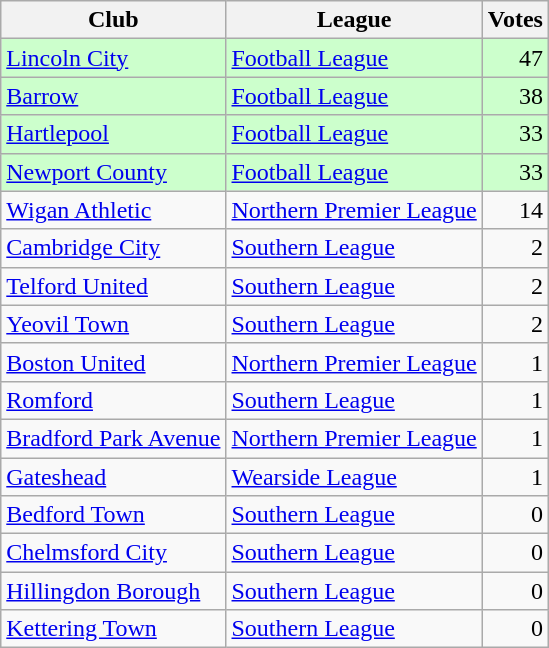<table class=wikitable style=text-align:left>
<tr>
<th>Club</th>
<th>League</th>
<th>Votes</th>
</tr>
<tr bgcolor=ccffcc>
<td><a href='#'>Lincoln City</a></td>
<td><a href='#'>Football League</a></td>
<td align=right>47</td>
</tr>
<tr bgcolor=ccffcc>
<td><a href='#'>Barrow</a></td>
<td><a href='#'>Football League</a></td>
<td align=right>38</td>
</tr>
<tr bgcolor=ccffcc>
<td><a href='#'>Hartlepool</a></td>
<td><a href='#'>Football League</a></td>
<td align=right>33</td>
</tr>
<tr bgcolor=ccffcc>
<td><a href='#'>Newport County</a></td>
<td><a href='#'>Football League</a></td>
<td align=right>33</td>
</tr>
<tr>
<td><a href='#'>Wigan Athletic</a></td>
<td><a href='#'>Northern Premier League</a></td>
<td align=right>14</td>
</tr>
<tr>
<td><a href='#'>Cambridge City</a></td>
<td><a href='#'>Southern League</a></td>
<td align=right>2</td>
</tr>
<tr>
<td><a href='#'>Telford United</a></td>
<td><a href='#'>Southern League</a></td>
<td align=right>2</td>
</tr>
<tr>
<td><a href='#'>Yeovil Town</a></td>
<td><a href='#'>Southern League</a></td>
<td align=right>2</td>
</tr>
<tr>
<td><a href='#'>Boston United</a></td>
<td><a href='#'>Northern Premier League</a></td>
<td align=right>1</td>
</tr>
<tr>
<td><a href='#'>Romford</a></td>
<td><a href='#'>Southern League</a></td>
<td align=right>1</td>
</tr>
<tr>
<td><a href='#'>Bradford Park Avenue</a></td>
<td><a href='#'>Northern Premier League</a></td>
<td align=right>1</td>
</tr>
<tr>
<td><a href='#'>Gateshead</a></td>
<td><a href='#'>Wearside League</a></td>
<td align=right>1</td>
</tr>
<tr>
<td><a href='#'>Bedford Town</a></td>
<td><a href='#'>Southern League</a></td>
<td align=right>0</td>
</tr>
<tr>
<td><a href='#'>Chelmsford City</a></td>
<td><a href='#'>Southern League</a></td>
<td align=right>0</td>
</tr>
<tr>
<td><a href='#'>Hillingdon Borough</a></td>
<td><a href='#'>Southern League</a></td>
<td align=right>0</td>
</tr>
<tr>
<td><a href='#'>Kettering Town</a></td>
<td><a href='#'>Southern League</a></td>
<td align=right>0</td>
</tr>
</table>
